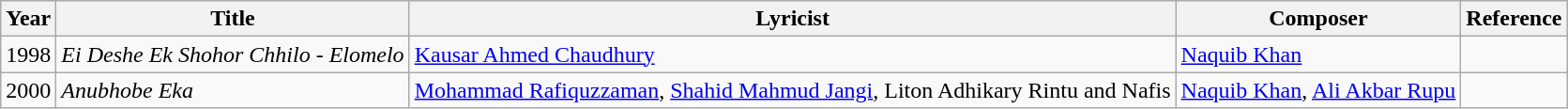<table class="wikitable">
<tr>
<th>Year</th>
<th>Title</th>
<th>Lyricist</th>
<th>Composer</th>
<th>Reference</th>
</tr>
<tr>
<td>1998</td>
<td><em>Ei Deshe Ek Shohor Chhilo - Elomelo</em></td>
<td><a href='#'>Kausar Ahmed Chaudhury</a></td>
<td><a href='#'>Naquib Khan</a></td>
<td></td>
</tr>
<tr>
<td>2000</td>
<td><em>Anubhobe Eka</em></td>
<td><a href='#'>Mohammad Rafiquzzaman</a>, <a href='#'>Shahid Mahmud Jangi</a>, Liton Adhikary Rintu and Nafis</td>
<td><a href='#'>Naquib Khan</a>, <a href='#'>Ali Akbar Rupu</a></td>
<td></td>
</tr>
</table>
